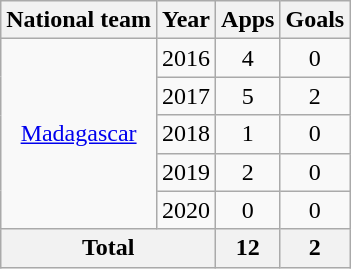<table class="wikitable" style="text-align:center">
<tr>
<th>National team</th>
<th>Year</th>
<th>Apps</th>
<th>Goals</th>
</tr>
<tr>
<td rowspan="5"><a href='#'>Madagascar</a></td>
<td>2016</td>
<td>4</td>
<td>0</td>
</tr>
<tr>
<td>2017</td>
<td>5</td>
<td>2</td>
</tr>
<tr>
<td>2018</td>
<td>1</td>
<td>0</td>
</tr>
<tr>
<td>2019</td>
<td>2</td>
<td>0</td>
</tr>
<tr>
<td>2020</td>
<td>0</td>
<td>0</td>
</tr>
<tr>
<th colspan="2">Total</th>
<th>12</th>
<th>2</th>
</tr>
</table>
